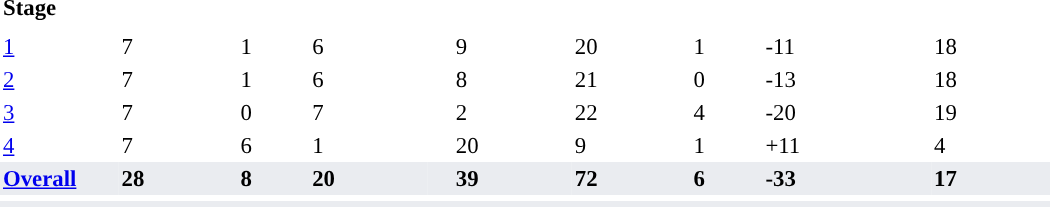<table class="toccolours" border=0 cellpadding="2" cellspacing="0" style="font-size:95%; text-align:left; width:700px;">
<tr align="left" style="background:#">
<th style="width:75px">Stage</th>
<th></th>
<th></th>
<th></th>
<th></th>
<th></th>
<th></th>
<th></th>
<th></th>
<th></th>
</tr>
<tr>
<td colspan = "10"></td>
</tr>
<tr>
</tr>
<tr style="">
<td><a href='#'>1</a></td>
<td>7</td>
<td>1</td>
<td>6</td>
<td></td>
<td>9</td>
<td>20</td>
<td>1</td>
<td>-11</td>
<td>18</td>
</tr>
<tr>
<td><a href='#'>2</a></td>
<td>7</td>
<td>1</td>
<td>6</td>
<td></td>
<td>8</td>
<td>21</td>
<td>0</td>
<td>-13</td>
<td>18</td>
</tr>
<tr>
<td><a href='#'>3</a></td>
<td>7</td>
<td>0</td>
<td>7</td>
<td></td>
<td>2</td>
<td>22</td>
<td>4</td>
<td>-20</td>
<td>19</td>
</tr>
<tr>
<td><a href='#'>4</a></td>
<td>7</td>
<td>6</td>
<td>1</td>
<td></td>
<td>20</td>
<td>9</td>
<td>1</td>
<td>+11</td>
<td>4</td>
</tr>
<tr style="background-color:#EAECF0;">
<th><a href='#'>Overall</a></th>
<th>28</th>
<th>8</th>
<th>20</th>
<th></th>
<th>39</th>
<th>72</th>
<th>6</th>
<th>-33</th>
<th>17</th>
</tr>
<tr>
<td colspan="10"></td>
</tr>
<tr align="left" style="background:#EAECF0; color:#000;">
<td colspan="10" style="text-align:center;"> </td>
</tr>
</table>
